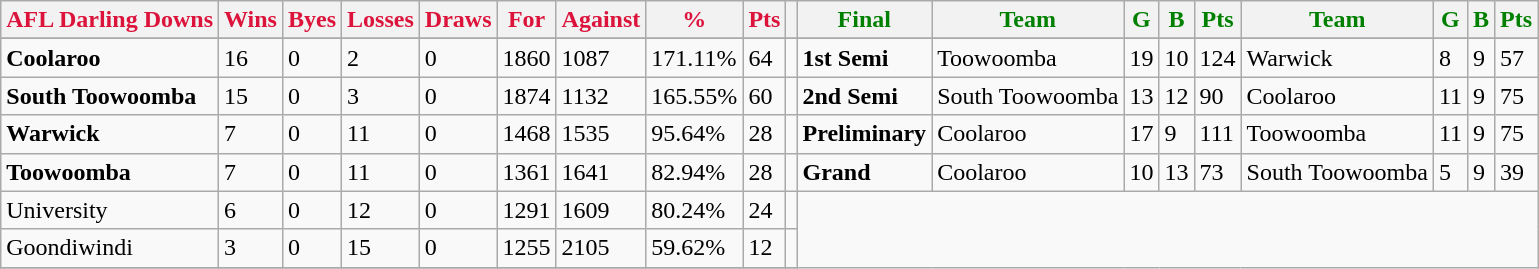<table class="wikitable">
<tr>
<th style="color:crimson">AFL Darling Downs</th>
<th style="color:crimson">Wins</th>
<th style="color:crimson">Byes</th>
<th style="color:crimson">Losses</th>
<th style="color:crimson">Draws</th>
<th style="color:crimson">For</th>
<th style="color:crimson">Against</th>
<th style="color:crimson">%</th>
<th style="color:crimson">Pts</th>
<th></th>
<th style="color:green">Final</th>
<th style="color:green">Team</th>
<th style="color:green">G</th>
<th style="color:green">B</th>
<th style="color:green">Pts</th>
<th style="color:green">Team</th>
<th style="color:green">G</th>
<th style="color:green">B</th>
<th style="color:green">Pts</th>
</tr>
<tr>
</tr>
<tr>
</tr>
<tr>
<td><strong>	Coolaroo	</strong></td>
<td>16</td>
<td>0</td>
<td>2</td>
<td>0</td>
<td>1860</td>
<td>1087</td>
<td>171.11%</td>
<td>64</td>
<td></td>
<td><strong>1st Semi</strong></td>
<td>Toowoomba</td>
<td>19</td>
<td>10</td>
<td>124</td>
<td>Warwick</td>
<td>8</td>
<td>9</td>
<td>57</td>
</tr>
<tr>
<td><strong>	South Toowoomba	</strong></td>
<td>15</td>
<td>0</td>
<td>3</td>
<td>0</td>
<td>1874</td>
<td>1132</td>
<td>165.55%</td>
<td>60</td>
<td></td>
<td><strong>2nd Semi</strong></td>
<td>South Toowoomba</td>
<td>13</td>
<td>12</td>
<td>90</td>
<td>Coolaroo</td>
<td>11</td>
<td>9</td>
<td>75</td>
</tr>
<tr>
<td><strong>	Warwick	</strong></td>
<td>7</td>
<td>0</td>
<td>11</td>
<td>0</td>
<td>1468</td>
<td>1535</td>
<td>95.64%</td>
<td>28</td>
<td></td>
<td><strong>Preliminary</strong></td>
<td>Coolaroo</td>
<td>17</td>
<td>9</td>
<td>111</td>
<td>Toowoomba</td>
<td>11</td>
<td>9</td>
<td>75</td>
</tr>
<tr>
<td><strong>	Toowoomba	</strong></td>
<td>7</td>
<td>0</td>
<td>11</td>
<td>0</td>
<td>1361</td>
<td>1641</td>
<td>82.94%</td>
<td>28</td>
<td></td>
<td><strong>Grand</strong></td>
<td>Coolaroo</td>
<td>10</td>
<td>13</td>
<td>73</td>
<td>South Toowoomba</td>
<td>5</td>
<td>9</td>
<td>39</td>
</tr>
<tr>
<td>University</td>
<td>6</td>
<td>0</td>
<td>12</td>
<td>0</td>
<td>1291</td>
<td>1609</td>
<td>80.24%</td>
<td>24</td>
<td></td>
</tr>
<tr>
<td>Goondiwindi</td>
<td>3</td>
<td>0</td>
<td>15</td>
<td>0</td>
<td>1255</td>
<td>2105</td>
<td>59.62%</td>
<td>12</td>
<td></td>
</tr>
<tr>
</tr>
</table>
